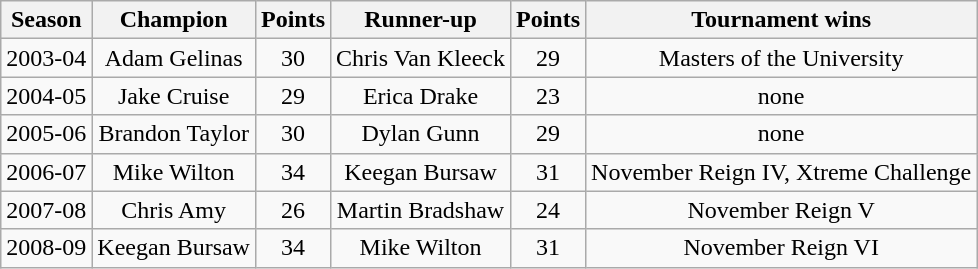<table class="wikitable sortable" border="1">
<tr align=center>
<th>Season</th>
<th>Champion</th>
<th>Points</th>
<th>Runner-up</th>
<th>Points</th>
<th>Tournament wins</th>
</tr>
<tr align=center>
<td>2003-04</td>
<td>Adam Gelinas</td>
<td>30</td>
<td>Chris Van Kleeck</td>
<td>29</td>
<td>Masters of the University</td>
</tr>
<tr align=center>
<td>2004-05</td>
<td>Jake Cruise</td>
<td>29</td>
<td>Erica Drake</td>
<td>23</td>
<td>none</td>
</tr>
<tr align=center>
<td>2005-06</td>
<td>Brandon Taylor</td>
<td>30</td>
<td>Dylan Gunn</td>
<td>29</td>
<td>none</td>
</tr>
<tr align=center>
<td>2006-07</td>
<td>Mike Wilton</td>
<td>34</td>
<td>Keegan Bursaw</td>
<td>31</td>
<td>November Reign IV, Xtreme Challenge</td>
</tr>
<tr align=center>
<td>2007-08</td>
<td>Chris Amy</td>
<td>26</td>
<td>Martin Bradshaw</td>
<td>24</td>
<td>November Reign V</td>
</tr>
<tr align=center>
<td>2008-09</td>
<td>Keegan Bursaw</td>
<td>34</td>
<td>Mike Wilton</td>
<td>31</td>
<td>November Reign VI</td>
</tr>
</table>
